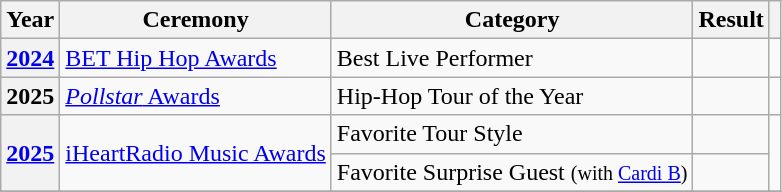<table class="wikitable sortable plainrowheaders">
<tr>
<th scope="col">Year</th>
<th scope="col">Ceremony</th>
<th scope="col">Category</th>
<th scope="col">Result</th>
<th scope="col" class="unsortable"></th>
</tr>
<tr>
<th scope="row" style="text-align:center;"><a href='#'>2024</a></th>
<td><a href='#'>BET Hip Hop Awards</a></td>
<td>Best Live Performer</td>
<td></td>
<td style="text-align:center;"></td>
</tr>
<tr>
<th scope="row" style="text-align:center;">2025</th>
<td><a href='#'><em>Pollstar</em> Awards</a></td>
<td>Hip-Hop Tour of the Year</td>
<td></td>
<td style="text-align:center;"></td>
</tr>
<tr>
<th scope="row" style="text-align:center;" rowspan="2"><a href='#'>2025</a></th>
<td rowspan="2"><a href='#'>iHeartRadio Music Awards</a></td>
<td>Favorite Tour Style</td>
<td></td>
<td rowspan="2" style="text-align:center;"></td>
</tr>
<tr>
<td>Favorite Surprise Guest <small>(with <a href='#'>Cardi B</a>)</small></td>
<td></td>
</tr>
<tr>
</tr>
</table>
